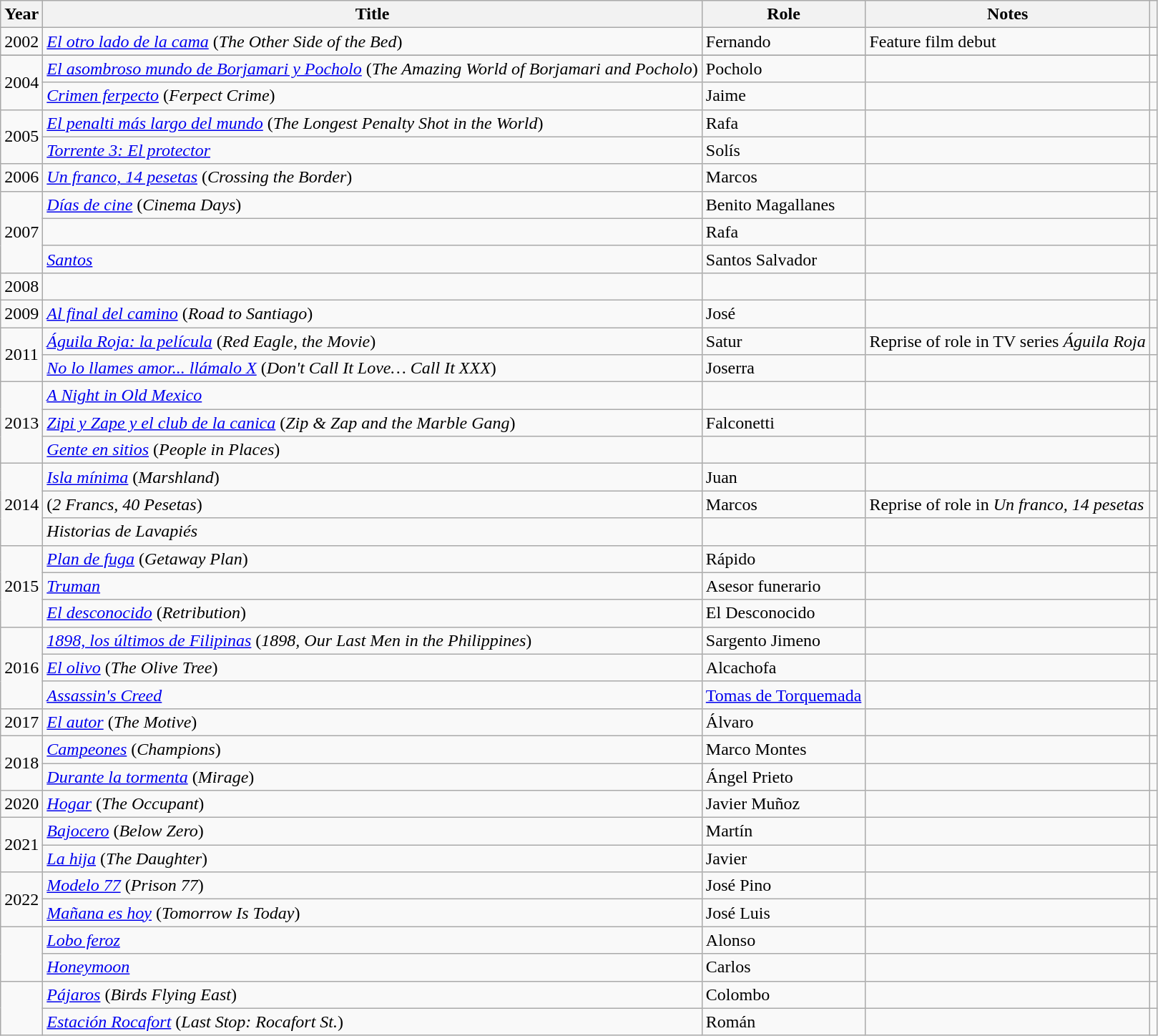<table class="wikitable sortable">
<tr>
<th>Year</th>
<th>Title</th>
<th>Role</th>
<th>Notes</th>
<th class = "unsortable"></th>
</tr>
<tr>
<td align = "center">2002</td>
<td><em><a href='#'>El otro lado de la cama</a></em> (<em>The Other Side of the Bed</em>)</td>
<td>Fernando</td>
<td>Feature film debut</td>
<td aligN = "center"></td>
</tr>
<tr>
</tr>
<tr>
</tr>
<tr>
<td align = "center" rowspan = "2">2004</td>
<td><em><a href='#'>El asombroso mundo de Borjamari y Pocholo</a></em> (<em>The Amazing World of Borjamari and Pocholo</em>)</td>
<td>Pocholo</td>
<td></td>
<td align = "center"></td>
</tr>
<tr>
<td><em><a href='#'>Crimen ferpecto</a></em> (<em>Ferpect Crime</em>)</td>
<td>Jaime</td>
<td></td>
<td align = "center"></td>
</tr>
<tr>
<td align= "center" rowspan = "2">2005</td>
<td><em><a href='#'>El penalti más largo del mundo</a></em> (<em>The Longest Penalty Shot in the World</em>)</td>
<td>Rafa</td>
<td></td>
<td align = "center"></td>
</tr>
<tr>
<td><em><a href='#'>Torrente 3: El protector</a></em></td>
<td>Solís</td>
<td></td>
<td align = "center"></td>
</tr>
<tr>
<td align = "center">2006</td>
<td><em><a href='#'>Un franco, 14 pesetas</a></em> (<em>Crossing the Border</em>)</td>
<td>Marcos</td>
<td></td>
<td align = "center"></td>
</tr>
<tr>
<td align = "center" rowspan = "3">2007</td>
<td><em><a href='#'>Días de cine</a></em> (<em>Cinema Days</em>)</td>
<td>Benito Magallanes</td>
<td></td>
<td align = "center"></td>
</tr>
<tr>
<td><em></em></td>
<td>Rafa</td>
<td></td>
<td align = "center"></td>
</tr>
<tr>
<td><em><a href='#'>Santos</a></em></td>
<td>Santos Salvador</td>
<td></td>
<td align = "center"></td>
</tr>
<tr>
<td align = "center">2008</td>
<td><em></em></td>
<td></td>
<td></td>
<td align = "center"></td>
</tr>
<tr>
<td align = "center">2009</td>
<td><em><a href='#'>Al final del camino</a></em> (<em>Road to Santiago</em>)</td>
<td>José</td>
<td></td>
<td align = "center"></td>
</tr>
<tr>
<td rowspan = "2" align = "center">2011</td>
<td><em><a href='#'>Águila Roja: la película</a></em> (<em>Red Eagle, the Movie</em>)</td>
<td>Satur</td>
<td>Reprise of role in TV series <em>Águila Roja</em></td>
<td align = "center"></td>
</tr>
<tr>
<td><em><a href='#'>No lo llames amor... llámalo X</a></em> (<em>Don't Call It Love… Call It XXX</em>)</td>
<td>Joserra</td>
<td></td>
<td align = "center"></td>
</tr>
<tr>
<td rowspan="3" align = "center">2013</td>
<td><em><a href='#'>A Night in Old Mexico</a></em></td>
<td></td>
<td></td>
<td align = "center"></td>
</tr>
<tr>
<td><em><a href='#'>Zipi y Zape y el club de la canica</a></em> (<em>Zip & Zap and the Marble Gang</em>)</td>
<td>Falconetti</td>
<td></td>
<td align = "center"></td>
</tr>
<tr>
<td><em><a href='#'>Gente en sitios</a></em> (<em>People in Places</em>)</td>
<td></td>
<td></td>
<td align = "center"></td>
</tr>
<tr>
<td rowspan="3" align = "center">2014</td>
<td><em><a href='#'>Isla mínima</a></em> (<em>Marshland</em>)</td>
<td>Juan</td>
<td></td>
<td align = "center"></td>
</tr>
<tr>
<td><em></em> (<em>2 Francs, 40 Pesetas</em>)</td>
<td>Marcos</td>
<td>Reprise of role in <em>Un franco, 14 pesetas</em></td>
<td align = "center"></td>
</tr>
<tr>
<td><em>Historias de Lavapiés</em></td>
<td></td>
<td></td>
<td align = "center"></td>
</tr>
<tr>
<td rowspan="3" align = "center">2015</td>
<td><em><a href='#'>Plan de fuga</a></em> (<em>Getaway Plan</em>)</td>
<td>Rápido</td>
<td></td>
<td align = "center"></td>
</tr>
<tr>
<td><em><a href='#'>Truman</a></em></td>
<td>Asesor funerario</td>
<td></td>
<td align = "center"></td>
</tr>
<tr>
<td><em><a href='#'>El desconocido</a></em> (<em>Retribution</em>)</td>
<td>El Desconocido</td>
<td></td>
<td align = "center"></td>
</tr>
<tr>
<td rowspan="3" align = "center">2016</td>
<td><em><a href='#'>1898, los últimos de Filipinas</a></em> (<em>1898, Our Last Men in the Philippines</em>)</td>
<td>Sargento Jimeno</td>
<td></td>
<td align = "center"></td>
</tr>
<tr>
<td><em><a href='#'>El olivo</a></em> (<em>The Olive Tree</em>)</td>
<td>Alcachofa</td>
<td></td>
<td align = "center"></td>
</tr>
<tr>
<td><em><a href='#'>Assassin's Creed</a></em></td>
<td><a href='#'>Tomas de Torquemada</a></td>
<td></td>
<td align = "center"></td>
</tr>
<tr>
<td align = "center">2017</td>
<td><em><a href='#'>El autor</a></em> (<em>The Motive</em>)</td>
<td>Álvaro</td>
<td></td>
<td align = "center"></td>
</tr>
<tr>
<td rowspan="2" align = "center">2018</td>
<td><em><a href='#'>Campeones</a></em> (<em>Champions</em>)</td>
<td>Marco Montes</td>
<td></td>
<td align = "center"></td>
</tr>
<tr>
<td><em><a href='#'>Durante la tormenta</a></em> (<em>Mirage</em>)</td>
<td>Ángel Prieto</td>
<td></td>
<td align = "center"></td>
</tr>
<tr>
<td align = "center">2020</td>
<td><em><a href='#'>Hogar</a></em> (<em>The Occupant</em>)</td>
<td>Javier Muñoz</td>
<td></td>
<td align = "center"></td>
</tr>
<tr>
<td align = "center" rowspan="2">2021</td>
<td><a href='#'><em>Bajocero</em></a> (<em>Below Zero</em>)</td>
<td>Martín</td>
<td></td>
<td align = "center"></td>
</tr>
<tr>
<td><em><a href='#'>La hija</a></em> (<em>The Daughter</em>)</td>
<td>Javier</td>
<td></td>
<td align = "center"></td>
</tr>
<tr>
<td rowspan = "2" align = "center">2022</td>
<td><em><a href='#'>Modelo 77</a></em> (<em>Prison 77</em>)</td>
<td>José Pino</td>
<td></td>
<td align = "center"></td>
</tr>
<tr>
<td><em><a href='#'>Mañana es hoy</a></em> (<em>Tomorrow Is Today</em>)</td>
<td>José Luis</td>
<td></td>
<td align = "center"></td>
</tr>
<tr>
<td rowspan = "2"></td>
<td><em><a href='#'>Lobo feroz</a></em></td>
<td>Alonso</td>
<td></td>
<td></td>
</tr>
<tr>
<td><em><a href='#'>Honeymoon</a></em></td>
<td>Carlos</td>
<td></td>
<td></td>
</tr>
<tr>
<td rowspan = "2"></td>
<td><em><a href='#'>Pájaros</a></em> (<em>Birds Flying East</em>)</td>
<td>Colombo</td>
<td></td>
<td></td>
</tr>
<tr>
<td><em><a href='#'>Estación Rocafort</a></em> (<em>Last Stop: Rocafort St.</em>)</td>
<td>Román</td>
<td></td>
<td align = "center"></td>
</tr>
</table>
